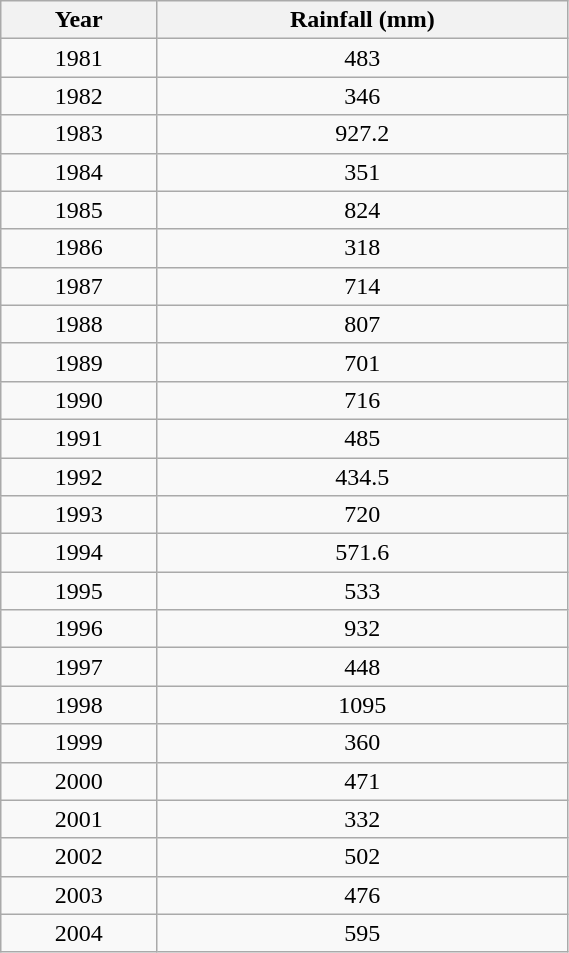<table class="wikitable sortable" style="text-align:center" width=30%>
<tr>
<th>Year</th>
<th>Rainfall (mm)</th>
</tr>
<tr>
<td>1981</td>
<td>483</td>
</tr>
<tr>
<td>1982</td>
<td>346</td>
</tr>
<tr>
<td>1983</td>
<td>927.2</td>
</tr>
<tr>
<td>1984</td>
<td>351</td>
</tr>
<tr>
<td>1985</td>
<td>824</td>
</tr>
<tr>
<td>1986</td>
<td>318</td>
</tr>
<tr>
<td>1987</td>
<td>714</td>
</tr>
<tr>
<td>1988</td>
<td>807</td>
</tr>
<tr>
<td>1989</td>
<td>701</td>
</tr>
<tr>
<td>1990</td>
<td>716</td>
</tr>
<tr>
<td>1991</td>
<td>485</td>
</tr>
<tr>
<td>1992</td>
<td>434.5</td>
</tr>
<tr>
<td>1993</td>
<td>720</td>
</tr>
<tr>
<td>1994</td>
<td>571.6</td>
</tr>
<tr>
<td>1995</td>
<td>533</td>
</tr>
<tr>
<td>1996</td>
<td>932</td>
</tr>
<tr>
<td>1997</td>
<td>448</td>
</tr>
<tr>
<td>1998</td>
<td>1095</td>
</tr>
<tr>
<td>1999</td>
<td>360</td>
</tr>
<tr>
<td>2000</td>
<td>471</td>
</tr>
<tr>
<td>2001</td>
<td>332</td>
</tr>
<tr>
<td>2002</td>
<td>502</td>
</tr>
<tr>
<td>2003</td>
<td>476</td>
</tr>
<tr>
<td>2004</td>
<td>595</td>
</tr>
</table>
